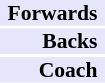<table cellpadding="0" style="border:0;font-size:90%;">
<tr>
<td style="padding:0 5px; text-align:right;" bgcolor="lavender"><strong>Forwards</strong></td>
<td style="text-align:left;"></td>
</tr>
<tr>
<td style="padding:0 5px; text-align:right;" bgcolor="lavender"><strong>Backs</strong></td>
<td style="text-align:left;"></td>
</tr>
<tr>
<td style="padding:0 5px; text-align:right;" bgcolor="lavender"><strong>Coach</strong></td>
<td style="text-align:left;"></td>
</tr>
</table>
